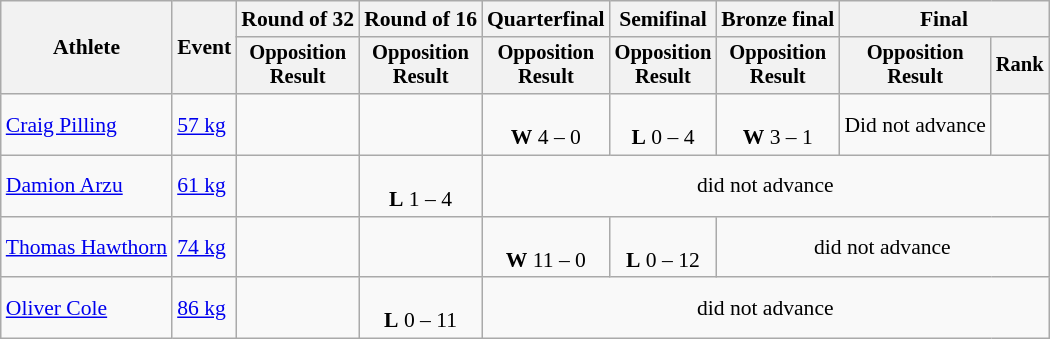<table class="wikitable" style="font-size:90%;">
<tr>
<th rowspan=2>Athlete</th>
<th rowspan=2>Event</th>
<th>Round of 32</th>
<th>Round of 16</th>
<th>Quarterfinal</th>
<th>Semifinal</th>
<th>Bronze final</th>
<th colspan=2>Final</th>
</tr>
<tr style="font-size: 95%">
<th>Opposition<br>Result</th>
<th>Opposition<br>Result</th>
<th>Opposition<br>Result</th>
<th>Opposition<br>Result</th>
<th>Opposition<br>Result</th>
<th>Opposition<br>Result</th>
<th>Rank</th>
</tr>
<tr align=center>
<td align=left><a href='#'>Craig Pilling</a></td>
<td align=left><a href='#'>57 kg</a></td>
<td></td>
<td></td>
<td><br><strong>W</strong> 4 – 0</td>
<td><br><strong>L</strong> 0 – 4</td>
<td><br><strong>W</strong> 3 – 1</td>
<td>Did not advance</td>
<td></td>
</tr>
<tr align=center>
<td align=left><a href='#'>Damion Arzu</a></td>
<td align=left><a href='#'>61 kg</a></td>
<td></td>
<td><br><strong>L</strong> 1 – 4</td>
<td colspan=5>did not advance</td>
</tr>
<tr align=center>
<td align=left><a href='#'>Thomas Hawthorn</a></td>
<td align=left><a href='#'>74 kg</a></td>
<td></td>
<td></td>
<td><br><strong>W</strong> 11 – 0</td>
<td><br><strong>L</strong> 0 – 12</td>
<td colspan=3>did not advance</td>
</tr>
<tr align=center>
<td align=left><a href='#'>Oliver Cole</a></td>
<td align=left><a href='#'>86 kg</a></td>
<td></td>
<td><br><strong>L</strong> 0 – 11</td>
<td colspan=5>did not advance</td>
</tr>
</table>
